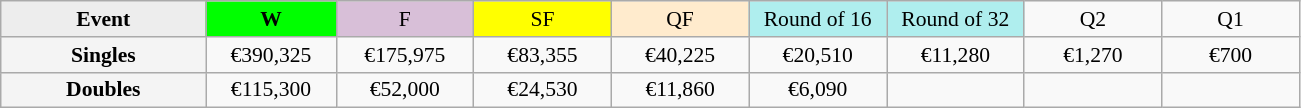<table class=wikitable style=font-size:90%;text-align:center>
<tr>
<td width=130 bgcolor=ededed><strong>Event</strong></td>
<td width=80 bgcolor=lime><strong>W</strong></td>
<td width=85 bgcolor=thistle>F</td>
<td width=85 bgcolor=ffff00>SF</td>
<td width=85 bgcolor=ffebcd>QF</td>
<td width=85 bgcolor=afeeee>Round of 16</td>
<td width=85 bgcolor=afeeee>Round of 32</td>
<td width=85>Q2</td>
<td width=85>Q1</td>
</tr>
<tr>
<th style=background:#f4f4f4>Singles</th>
<td>€390,325</td>
<td>€175,975</td>
<td>€83,355</td>
<td>€40,225</td>
<td>€20,510</td>
<td>€11,280</td>
<td>€1,270</td>
<td>€700</td>
</tr>
<tr>
<th style=background:#f4f4f4>Doubles</th>
<td>€115,300</td>
<td>€52,000</td>
<td>€24,530</td>
<td>€11,860</td>
<td>€6,090</td>
<td></td>
<td></td>
<td></td>
</tr>
</table>
